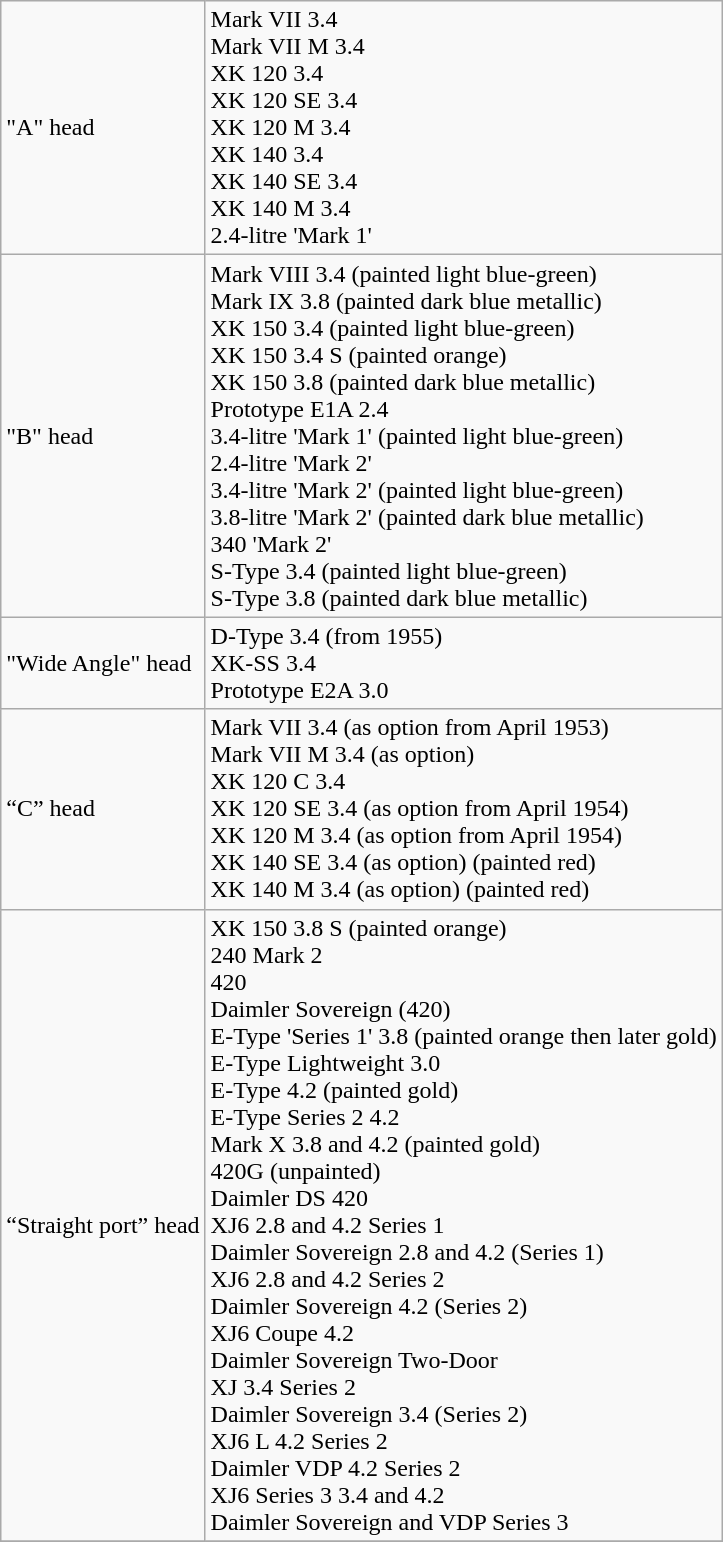<table class="wikitable">
<tr>
<td>"A" head</td>
<td>Mark VII 3.4<br>Mark VII M 3.4<br>XK 120 3.4<br>XK 120 SE 3.4<br>XK 120 M 3.4<br>XK 140 3.4<br>XK 140 SE 3.4 <br>XK 140 M 3.4 <br>2.4-litre 'Mark 1'</td>
</tr>
<tr>
<td>"B" head</td>
<td>Mark VIII 3.4 (painted light blue-green) <br>Mark IX 3.8 (painted dark blue metallic) <br>XK 150 3.4 (painted light blue-green) <br>XK 150 3.4 S (painted orange) <br>XK 150 3.8 (painted dark blue metallic) <br>Prototype E1A 2.4 <br>3.4-litre 'Mark 1' (painted light blue-green) <br>2.4-litre 'Mark 2'<br>3.4-litre 'Mark 2' (painted light blue-green) <br>3.8-litre 'Mark 2' (painted dark blue metallic) <br>340 'Mark 2'<br>S-Type 3.4 (painted light blue-green) <br>S-Type 3.8 (painted dark blue metallic)</td>
</tr>
<tr>
<td>"Wide Angle" head</td>
<td>D-Type 3.4 (from 1955) <br>XK-SS 3.4 <br>Prototype E2A 3.0 <br></td>
</tr>
<tr>
<td>“C” head</td>
<td>Mark VII  3.4 (as option from April 1953) <br>Mark VII M 3.4 (as option) <br>XK 120 C 3.4 <br>XK 120 SE 3.4 (as option from April 1954) <br>XK 120 M 3.4 (as option from April 1954) <br>XK 140 SE 3.4 (as option) (painted red) <br>XK 140 M 3.4 (as option) (painted red)</td>
</tr>
<tr>
<td>“Straight port” head</td>
<td>XK 150 3.8 S (painted orange) <br>240 Mark 2<br>420<br>Daimler Sovereign (420)<br>E-Type 'Series 1' 3.8 (painted orange then later gold) <br>E-Type Lightweight 3.0 <br>E-Type 4.2 (painted gold) <br>E-Type Series 2 4.2 <br>Mark X 3.8 and 4.2 (painted gold) <br>420G (unpainted) <br>Daimler DS 420 <br>XJ6 2.8 and 4.2 Series 1 <br>Daimler Sovereign 2.8 and 4.2 (Series 1) <br>XJ6 2.8 and 4.2 Series 2 <br>Daimler Sovereign 4.2 (Series 2) <br>XJ6 Coupe 4.2 <br>Daimler Sovereign Two-Door <br>XJ 3.4 Series 2 <br>Daimler Sovereign 3.4 (Series 2) <br>XJ6 L 4.2 Series 2 <br>Daimler VDP 4.2 Series 2 <br>XJ6 Series 3 3.4 and 4.2<br>Daimler Sovereign and VDP Series 3</td>
</tr>
<tr>
</tr>
</table>
